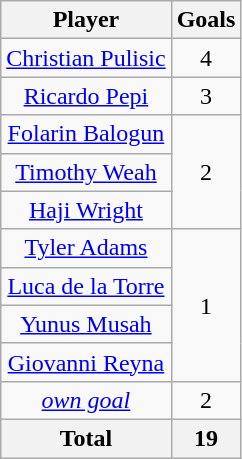<table class="wikitable sortable" style="text-align: center;">
<tr>
<th>Player</th>
<th>Goals</th>
</tr>
<tr>
<td><a href='#'>Christian Pulisic</a></td>
<td>4</td>
</tr>
<tr>
<td><a href='#'>Ricardo Pepi</a></td>
<td>3</td>
</tr>
<tr>
<td><a href='#'>Folarin Balogun</a></td>
<td rowspan=3>2</td>
</tr>
<tr>
<td><a href='#'>Timothy Weah</a></td>
</tr>
<tr>
<td><a href='#'>Haji Wright</a></td>
</tr>
<tr>
<td><a href='#'>Tyler Adams</a></td>
<td rowspan=4>1</td>
</tr>
<tr>
<td><a href='#'>Luca de la Torre</a></td>
</tr>
<tr>
<td><a href='#'>Yunus Musah</a></td>
</tr>
<tr>
<td><a href='#'>Giovanni Reyna</a></td>
</tr>
<tr>
<td><em><a href='#'>own goal</a></em></td>
<td>2</td>
</tr>
<tr>
<th>Total</th>
<th>19</th>
</tr>
</table>
